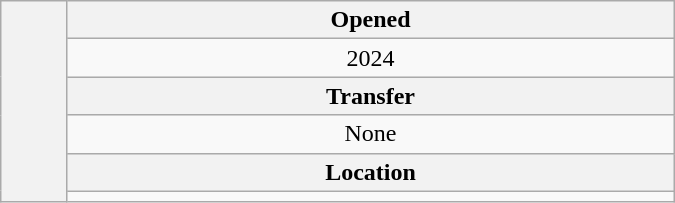<table class=wikitable style="text-align: center; width: 450px; float:right">
<tr>
<th rowspan="6"></th>
<th>Opened</th>
</tr>
<tr>
<td>2024</td>
</tr>
<tr>
<th>Transfer</th>
</tr>
<tr>
<td>None</td>
</tr>
<tr>
<th>Location</th>
</tr>
<tr>
<td></td>
</tr>
</table>
